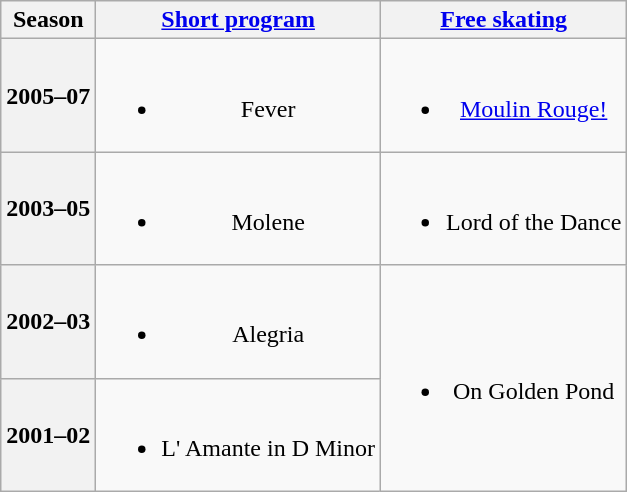<table class=wikitable style=text-align:center>
<tr>
<th>Season</th>
<th><a href='#'>Short program</a></th>
<th><a href='#'>Free skating</a></th>
</tr>
<tr>
<th>2005–07 <br> </th>
<td><br><ul><li>Fever <br></li></ul></td>
<td><br><ul><li><a href='#'>Moulin Rouge!</a> <br></li></ul></td>
</tr>
<tr>
<th>2003–05 <br> </th>
<td><br><ul><li>Molene <br></li></ul></td>
<td><br><ul><li>Lord of the Dance <br></li></ul></td>
</tr>
<tr>
<th>2002–03 <br> </th>
<td><br><ul><li>Alegria <br></li></ul></td>
<td rowspan=2><br><ul><li>On Golden Pond <br></li></ul></td>
</tr>
<tr>
<th>2001–02 <br> </th>
<td><br><ul><li>L' Amante in D Minor <br></li></ul></td>
</tr>
</table>
